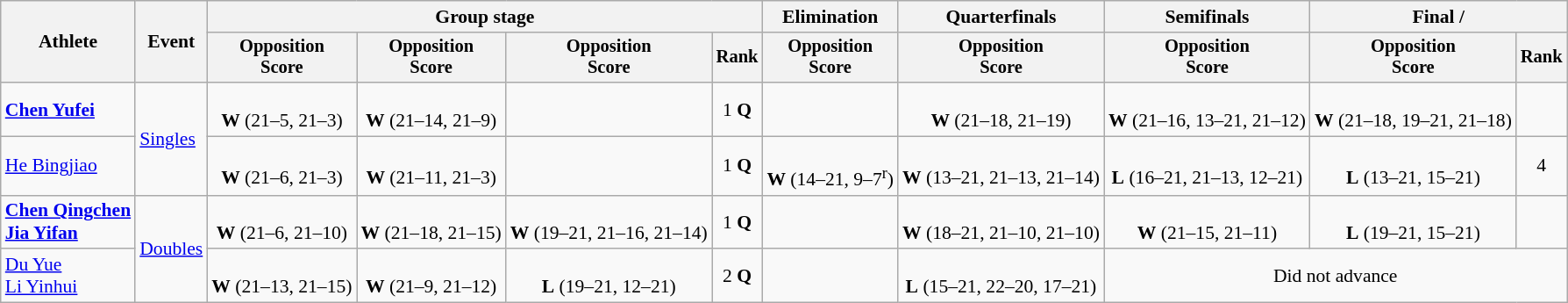<table class="wikitable" style="font-size:90%">
<tr>
<th rowspan=2>Athlete</th>
<th rowspan=2>Event</th>
<th colspan=4>Group stage</th>
<th>Elimination</th>
<th>Quarterfinals</th>
<th>Semifinals</th>
<th colspan=2>Final / </th>
</tr>
<tr style="font-size:95%">
<th>Opposition<br>Score</th>
<th>Opposition<br>Score</th>
<th>Opposition<br>Score</th>
<th>Rank</th>
<th>Opposition<br>Score</th>
<th>Opposition<br>Score</th>
<th>Opposition<br>Score</th>
<th>Opposition<br>Score</th>
<th>Rank</th>
</tr>
<tr align="center">
<td align="left"><strong><a href='#'>Chen Yufei</a></strong></td>
<td rowspan="2" align="left"><a href='#'>Singles</a></td>
<td><br><strong>W</strong> (21–5, 21–3)</td>
<td><br><strong>W</strong> (21–14, 21–9)</td>
<td></td>
<td>1 <strong>Q</strong></td>
<td></td>
<td><br><strong>W</strong> (21–18, 21–19)</td>
<td><br><strong>W</strong> (21–16, 13–21, 21–12)</td>
<td><br><strong>W</strong> (21–18, 19–21, 21–18)</td>
<td></td>
</tr>
<tr align="center">
<td align="left"><a href='#'>He Bingjiao</a></td>
<td><br> <strong>W</strong> (21–6, 21–3)</td>
<td><br><strong>W</strong> (21–11, 21–3)</td>
<td></td>
<td>1 <strong>Q</strong></td>
<td><br><strong>W</strong> (14–21, 9–7<sup>r</sup>)</td>
<td><br><strong>W</strong> (13–21, 21–13, 21–14)</td>
<td><br><strong>L</strong> (16–21, 21–13, 12–21)</td>
<td><br><strong>L</strong> (13–21, 15–21)</td>
<td>4</td>
</tr>
<tr align="center">
<td align="left"><strong><a href='#'>Chen Qingchen</a><br><a href='#'>Jia Yifan</a></strong></td>
<td rowspan="2" align="left"><a href='#'>Doubles</a></td>
<td><br><strong>W</strong> (21–6, 21–10)</td>
<td><br><strong>W</strong> (21–18, 21–15)</td>
<td><br><strong>W</strong> (19–21, 21–16, 21–14)</td>
<td>1 <strong>Q</strong></td>
<td></td>
<td><br><strong>W</strong> (18–21, 21–10, 21–10)</td>
<td><br><strong>W</strong> (21–15, 21–11)</td>
<td><br><strong>L</strong> (19–21, 15–21)</td>
<td></td>
</tr>
<tr align="center">
<td align="left"><a href='#'>Du Yue</a><br><a href='#'>Li Yinhui</a></td>
<td><br><strong>W</strong> (21–13, 21–15)</td>
<td><br><strong>W</strong> (21–9, 21–12)</td>
<td><br><strong>L</strong> (19–21, 12–21)</td>
<td>2 <strong>Q</strong></td>
<td></td>
<td><br><strong>L</strong> (15–21, 22–20, 17–21)</td>
<td colspan=3>Did not advance</td>
</tr>
</table>
